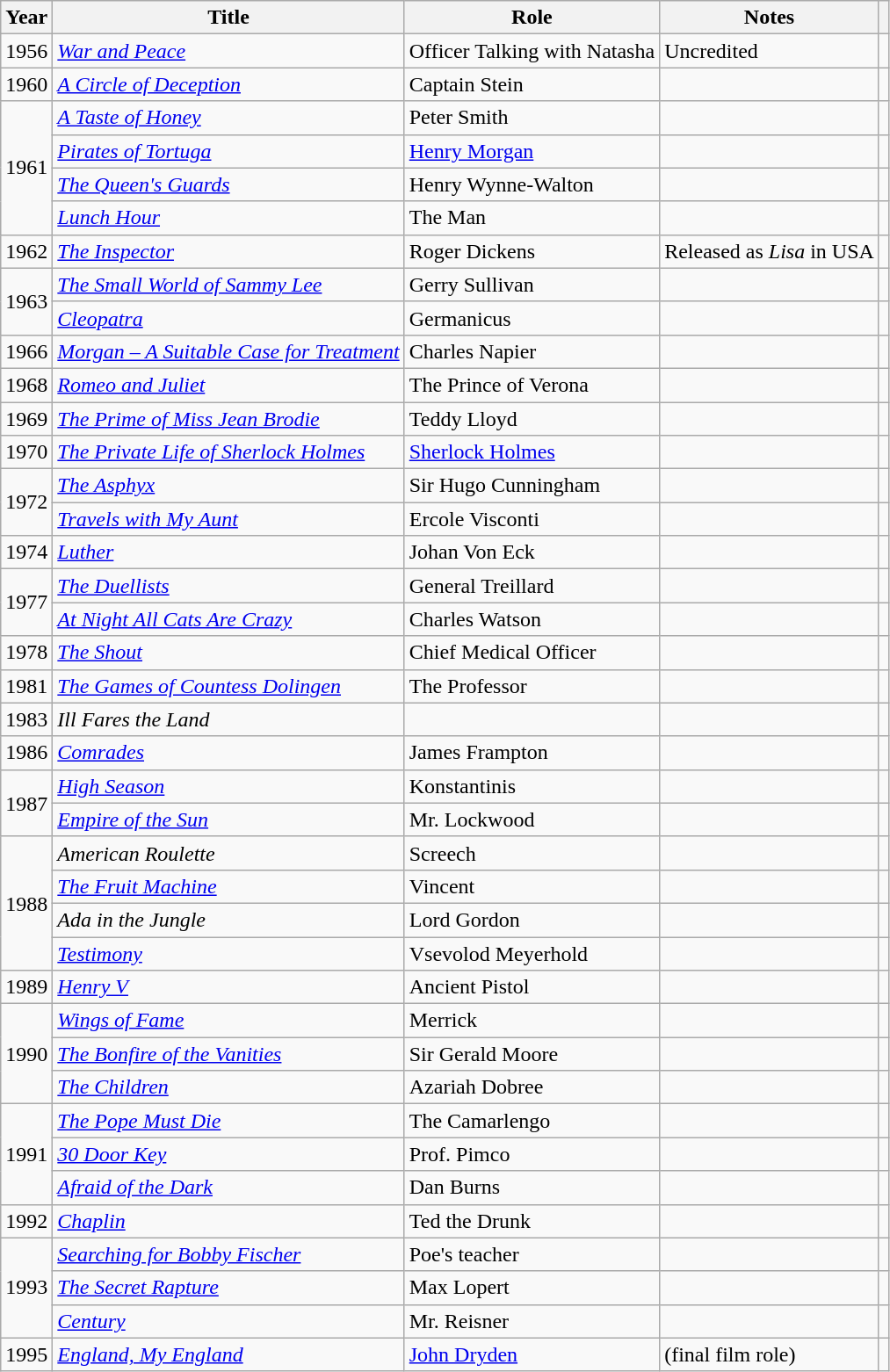<table class="wikitable sortable">
<tr>
<th>Year</th>
<th>Title</th>
<th>Role</th>
<th>Notes</th>
<th></th>
</tr>
<tr>
<td>1956</td>
<td><em><a href='#'>War and Peace</a></em></td>
<td>Officer Talking with Natasha</td>
<td>Uncredited</td>
<td></td>
</tr>
<tr>
<td>1960</td>
<td><em><a href='#'>A Circle of Deception</a></em></td>
<td>Captain Stein</td>
<td></td>
<td></td>
</tr>
<tr>
<td rowspan="4">1961</td>
<td><em><a href='#'>A Taste of Honey</a></em></td>
<td>Peter Smith</td>
<td></td>
<td></td>
</tr>
<tr>
<td><em><a href='#'>Pirates of Tortuga</a></em></td>
<td><a href='#'>Henry Morgan</a></td>
<td></td>
<td></td>
</tr>
<tr>
<td><em><a href='#'>The Queen's Guards</a></em></td>
<td>Henry Wynne-Walton</td>
<td></td>
<td></td>
</tr>
<tr>
<td><em><a href='#'>Lunch Hour</a></em></td>
<td>The Man</td>
<td></td>
<td></td>
</tr>
<tr>
<td>1962</td>
<td><em><a href='#'>The Inspector</a></em></td>
<td>Roger Dickens</td>
<td>Released as <em>Lisa</em> in USA</td>
<td></td>
</tr>
<tr>
<td rowspan="2">1963</td>
<td><em><a href='#'>The Small World of Sammy Lee</a></em></td>
<td>Gerry Sullivan</td>
<td></td>
<td></td>
</tr>
<tr>
<td><em><a href='#'>Cleopatra</a></em></td>
<td>Germanicus</td>
<td></td>
<td></td>
</tr>
<tr>
<td>1966</td>
<td><em><a href='#'>Morgan – A Suitable Case for Treatment</a></em></td>
<td>Charles Napier</td>
<td></td>
<td></td>
</tr>
<tr>
<td>1968</td>
<td><em><a href='#'>Romeo and Juliet</a></em></td>
<td>The Prince of Verona</td>
<td></td>
<td></td>
</tr>
<tr>
<td>1969</td>
<td><em><a href='#'>The Prime of Miss Jean Brodie</a></em></td>
<td>Teddy Lloyd</td>
<td></td>
<td></td>
</tr>
<tr>
<td>1970</td>
<td><em><a href='#'>The Private Life of Sherlock Holmes</a></em></td>
<td><a href='#'>Sherlock Holmes</a></td>
<td></td>
<td></td>
</tr>
<tr>
<td rowspan="2">1972</td>
<td><em><a href='#'>The Asphyx</a></em></td>
<td>Sir Hugo Cunningham</td>
<td></td>
<td></td>
</tr>
<tr>
<td><em><a href='#'>Travels with My Aunt</a></em></td>
<td>Ercole Visconti</td>
<td></td>
<td></td>
</tr>
<tr>
<td>1974</td>
<td><em><a href='#'>Luther</a></em></td>
<td>Johan Von Eck</td>
<td></td>
<td></td>
</tr>
<tr>
<td rowspan="2">1977</td>
<td><em><a href='#'>The Duellists</a></em></td>
<td>General Treillard</td>
<td></td>
<td></td>
</tr>
<tr>
<td><em><a href='#'>At Night All Cats Are Crazy</a></em></td>
<td>Charles Watson</td>
<td></td>
<td></td>
</tr>
<tr>
<td>1978</td>
<td><em><a href='#'>The Shout</a></em></td>
<td>Chief Medical Officer</td>
<td></td>
<td></td>
</tr>
<tr>
<td>1981</td>
<td><em><a href='#'>The Games of Countess Dolingen</a></em></td>
<td>The Professor</td>
<td></td>
<td></td>
</tr>
<tr>
<td>1983</td>
<td><em>Ill Fares the Land</em></td>
<td></td>
<td></td>
<td></td>
</tr>
<tr>
<td>1986</td>
<td><em><a href='#'>Comrades</a></em></td>
<td>James Frampton</td>
<td></td>
<td></td>
</tr>
<tr>
<td rowspan="2">1987</td>
<td><em><a href='#'>High Season</a></em></td>
<td>Konstantinis</td>
<td></td>
<td></td>
</tr>
<tr>
<td><em><a href='#'>Empire of the Sun</a></em></td>
<td>Mr. Lockwood</td>
<td></td>
<td></td>
</tr>
<tr>
<td rowspan="4">1988</td>
<td><em>American Roulette</em></td>
<td>Screech</td>
<td></td>
<td></td>
</tr>
<tr>
<td><em><a href='#'>The Fruit Machine</a></em></td>
<td>Vincent</td>
<td></td>
<td></td>
</tr>
<tr>
<td><em>Ada in the Jungle</em></td>
<td>Lord Gordon</td>
<td></td>
<td></td>
</tr>
<tr>
<td><em><a href='#'>Testimony</a></em></td>
<td>Vsevolod Meyerhold</td>
<td></td>
<td></td>
</tr>
<tr>
<td>1989</td>
<td><em><a href='#'>Henry V</a></em></td>
<td>Ancient Pistol</td>
<td></td>
<td></td>
</tr>
<tr>
<td rowspan="3">1990</td>
<td><em><a href='#'>Wings of Fame</a></em></td>
<td>Merrick</td>
<td></td>
<td></td>
</tr>
<tr>
<td><em><a href='#'>The Bonfire of the Vanities</a></em></td>
<td>Sir Gerald Moore</td>
<td></td>
<td></td>
</tr>
<tr>
<td><em><a href='#'>The Children</a></em></td>
<td>Azariah Dobree</td>
<td></td>
<td></td>
</tr>
<tr>
<td rowspan="3">1991</td>
<td><em><a href='#'>The Pope Must Die</a></em></td>
<td>The Camarlengo</td>
<td></td>
<td></td>
</tr>
<tr>
<td><em><a href='#'>30 Door Key</a></em></td>
<td>Prof. Pimco</td>
<td></td>
<td></td>
</tr>
<tr>
<td><em><a href='#'>Afraid of the Dark</a></em></td>
<td>Dan Burns</td>
<td></td>
<td></td>
</tr>
<tr>
<td>1992</td>
<td><em><a href='#'>Chaplin</a></em></td>
<td>Ted the Drunk</td>
<td></td>
<td></td>
</tr>
<tr>
<td rowspan="3">1993</td>
<td><em><a href='#'>Searching for Bobby Fischer</a></em></td>
<td>Poe's teacher</td>
<td></td>
<td></td>
</tr>
<tr>
<td><em><a href='#'>The Secret Rapture</a></em></td>
<td>Max Lopert</td>
<td></td>
<td></td>
</tr>
<tr>
<td><em><a href='#'>Century</a></em></td>
<td>Mr. Reisner</td>
<td></td>
<td></td>
</tr>
<tr>
<td>1995</td>
<td><em><a href='#'>England, My England</a></em></td>
<td><a href='#'>John Dryden</a></td>
<td>(final film role)</td>
<td></td>
</tr>
</table>
